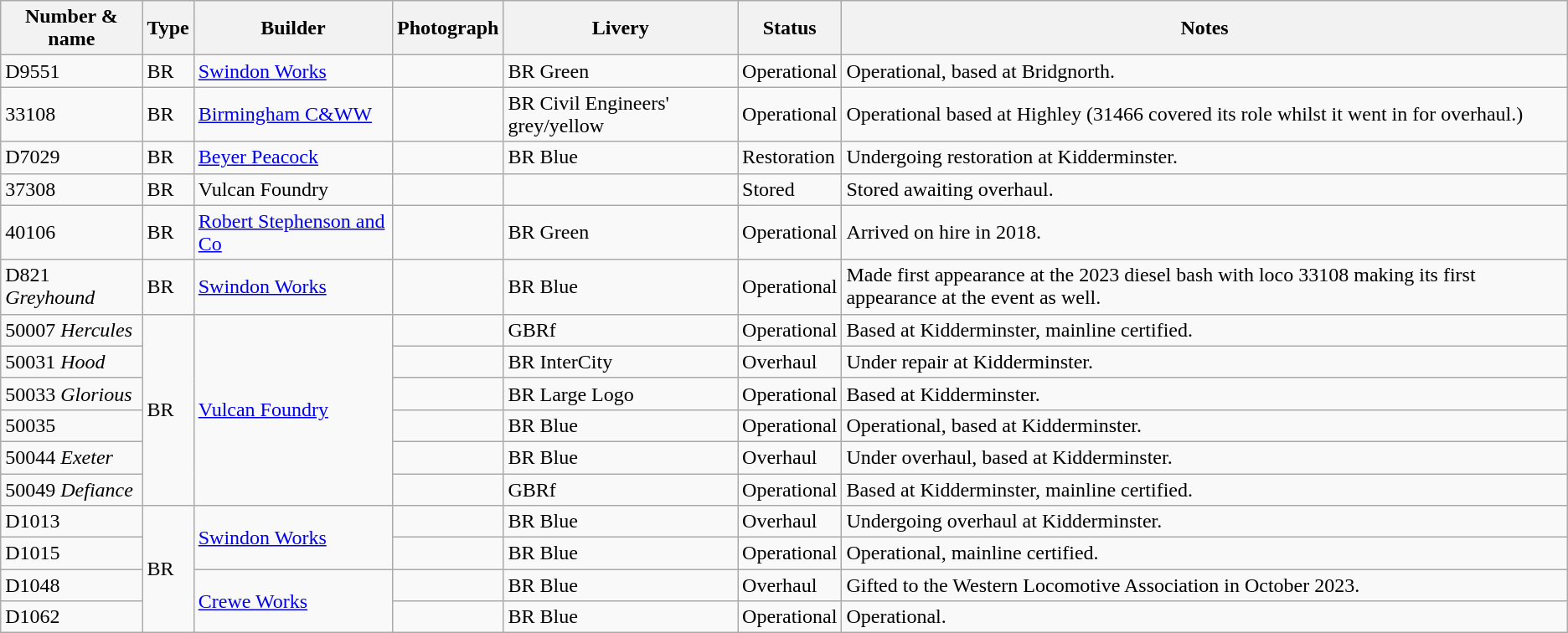<table class="wikitable">
<tr>
<th>Number & name</th>
<th>Type</th>
<th>Builder</th>
<th>Photograph</th>
<th>Livery</th>
<th>Status</th>
<th>Notes</th>
</tr>
<tr>
<td>D9551</td>
<td>BR <a href='#'></a> </td>
<td><a href='#'>Swindon Works</a></td>
<td></td>
<td>BR Green</td>
<td>Operational</td>
<td>Operational, based at Bridgnorth.</td>
</tr>
<tr>
<td>33108</td>
<td>BR  </td>
<td><a href='#'>Birmingham C&WW</a></td>
<td></td>
<td>BR Civil Engineers' grey/yellow</td>
<td>Operational</td>
<td>Operational based at Highley (31466 covered its role whilst it went in for overhaul.)</td>
</tr>
<tr>
<td>D7029</td>
<td>BR  </td>
<td><a href='#'>Beyer Peacock</a></td>
<td></td>
<td>BR Blue</td>
<td>Restoration</td>
<td>Undergoing restoration at Kidderminster.</td>
</tr>
<tr>
<td>37308</td>
<td>BR  </td>
<td>Vulcan Foundry</td>
<td></td>
<td></td>
<td>Stored</td>
<td>Stored awaiting overhaul.</td>
</tr>
<tr>
<td>40106 </td>
<td>BR  </td>
<td><a href='#'>Robert Stephenson and Co</a></td>
<td></td>
<td>BR Green</td>
<td>Operational</td>
<td>Arrived on hire in 2018.</td>
</tr>
<tr>
<td>D821 <em>Greyhound</em></td>
<td>BR  </td>
<td><a href='#'>Swindon Works</a></td>
<td></td>
<td>BR Blue</td>
<td>Operational</td>
<td>Made first appearance at the 2023 diesel bash with loco 33108 making its first appearance at the event as well.</td>
</tr>
<tr>
<td>50007 <em>Hercules</em></td>
<td rowspan=6>BR  </td>
<td rowspan=6><a href='#'>Vulcan Foundry</a></td>
<td></td>
<td>GBRf</td>
<td>Operational</td>
<td>Based at Kidderminster, mainline certified.</td>
</tr>
<tr>
<td>50031 <em>Hood</em></td>
<td></td>
<td>BR InterCity</td>
<td>Overhaul</td>
<td>Under repair at Kidderminster.</td>
</tr>
<tr>
<td>50033 <em>Glorious</em></td>
<td></td>
<td>BR Large Logo</td>
<td>Operational</td>
<td>Based at Kidderminster.</td>
</tr>
<tr>
<td>50035 </td>
<td></td>
<td>BR Blue</td>
<td>Operational</td>
<td>Operational, based at Kidderminster.</td>
</tr>
<tr>
<td>50044 <em>Exeter</em></td>
<td></td>
<td>BR Blue</td>
<td>Overhaul</td>
<td>Under overhaul, based at Kidderminster.</td>
</tr>
<tr>
<td>50049 <em>Defiance</em></td>
<td></td>
<td>GBRf</td>
<td>Operational</td>
<td>Based at Kidderminster, mainline certified.</td>
</tr>
<tr>
<td>D1013 </td>
<td rowspan=4>BR  </td>
<td Rowspan=2><a href='#'>Swindon Works</a></td>
<td></td>
<td>BR Blue</td>
<td>Overhaul</td>
<td>Undergoing overhaul at Kidderminster.</td>
</tr>
<tr>
<td>D1015 </td>
<td></td>
<td>BR Blue</td>
<td>Operational</td>
<td>Operational, mainline certified.</td>
</tr>
<tr>
<td>D1048 </td>
<td Rowspan=2><a href='#'>Crewe Works</a></td>
<td></td>
<td>BR Blue</td>
<td>Overhaul</td>
<td>Gifted to the Western Locomotive Association in October 2023.</td>
</tr>
<tr>
<td>D1062 </td>
<td></td>
<td>BR Blue</td>
<td>Operational</td>
<td>Operational.</td>
</tr>
</table>
